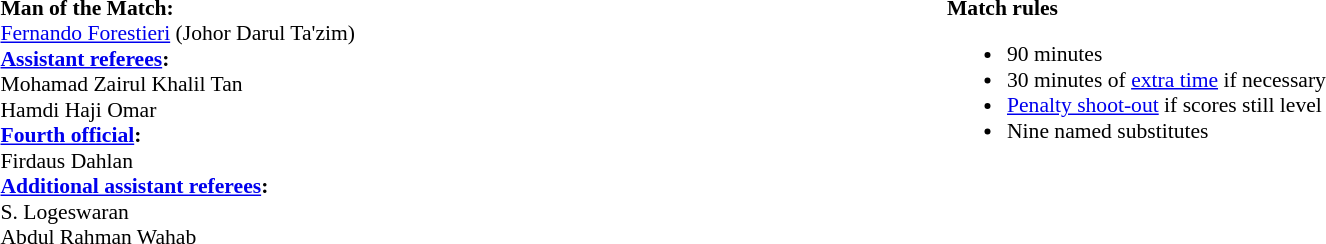<table width=100% style="font-size:90%">
<tr>
<td><br><strong>Man of the Match:</strong>
<br><a href='#'>Fernando Forestieri</a> (Johor Darul Ta'zim)<br><strong><a href='#'>Assistant referees</a>:</strong>
<br>Mohamad Zairul Khalil Tan
<br>Hamdi Haji Omar
<br><strong><a href='#'>Fourth official</a>:</strong>
<br>Firdaus Dahlan
<br><strong><a href='#'>Additional assistant referees</a>:</strong>
<br>S. Logeswaran
<br>Abdul Rahman Wahab</td>
<td width=50% valign=top><br><strong>Match rules</strong><ul><li>90 minutes</li><li>30 minutes of <a href='#'>extra time</a> if necessary</li><li><a href='#'>Penalty shoot-out</a> if scores still level</li><li>Nine named substitutes</li></ul></td>
</tr>
</table>
